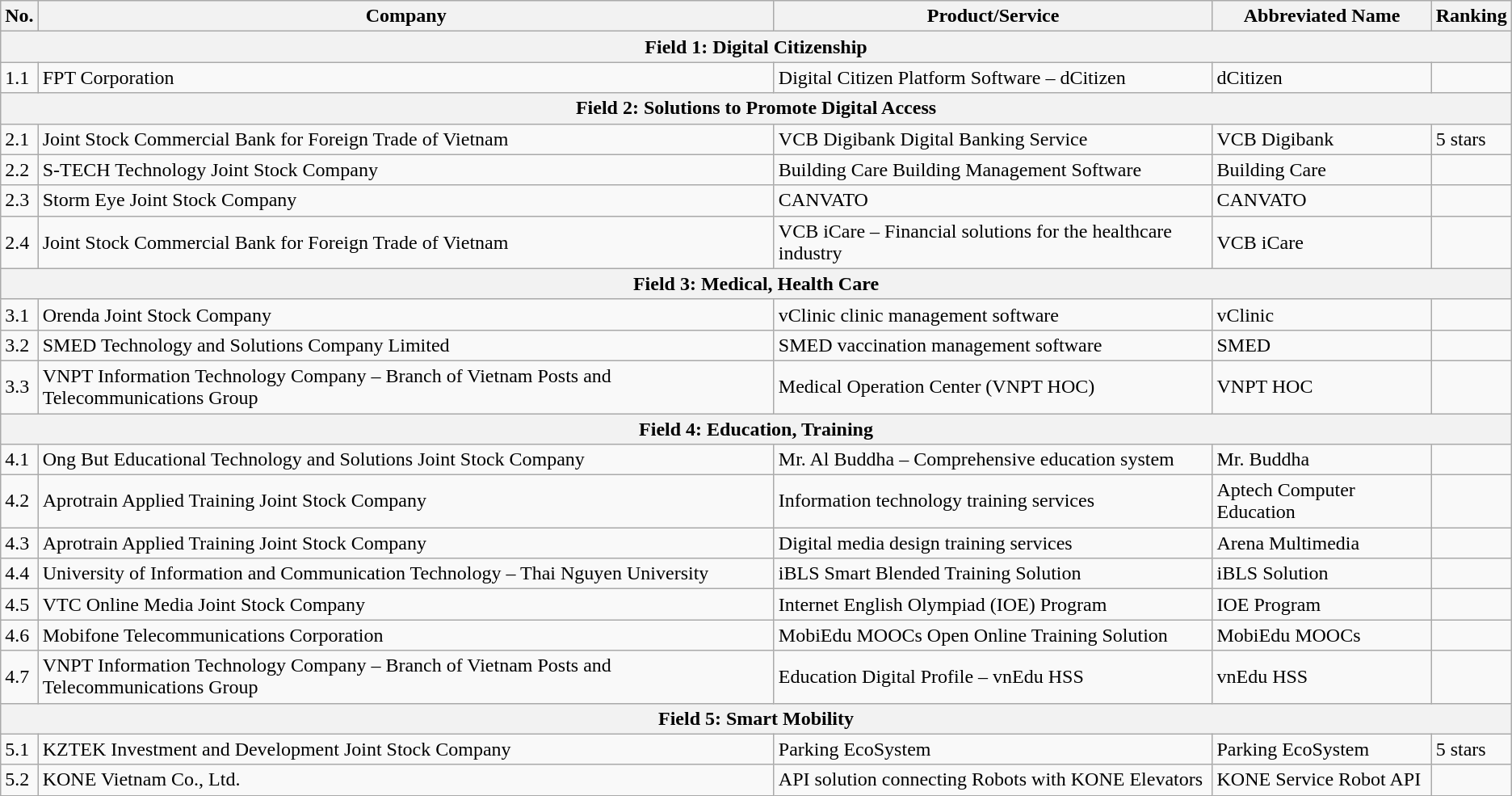<table class="wikitable sortable mw-collapsible mw-collapsed">
<tr>
<th>No.</th>
<th>Company</th>
<th>Product/Service</th>
<th>Abbreviated Name</th>
<th>Ranking</th>
</tr>
<tr>
<th colspan="5" style="background:#f2f2f2;">Field 1: Digital Citizenship</th>
</tr>
<tr>
<td>1.1</td>
<td>FPT Corporation</td>
<td>Digital Citizen Platform Software – dCitizen</td>
<td>dCitizen</td>
<td></td>
</tr>
<tr>
<th colspan="5" style="background:#f2f2f2;">Field 2: Solutions to Promote Digital Access</th>
</tr>
<tr>
<td>2.1</td>
<td>Joint Stock Commercial Bank for Foreign Trade of Vietnam</td>
<td>VCB Digibank Digital Banking Service</td>
<td>VCB Digibank</td>
<td>5 stars</td>
</tr>
<tr>
<td>2.2</td>
<td>S-TECH Technology Joint Stock Company</td>
<td>Building Care Building Management Software</td>
<td>Building Care</td>
<td></td>
</tr>
<tr>
<td>2.3</td>
<td>Storm Eye Joint Stock Company</td>
<td>CANVATO</td>
<td>CANVATO</td>
<td></td>
</tr>
<tr>
<td>2.4</td>
<td>Joint Stock Commercial Bank for Foreign Trade of Vietnam</td>
<td>VCB iCare – Financial solutions for the healthcare industry</td>
<td>VCB iCare</td>
<td></td>
</tr>
<tr>
<th colspan="5" style="background:#f2f2f2;">Field 3: Medical, Health Care</th>
</tr>
<tr>
<td>3.1</td>
<td>Orenda Joint Stock Company</td>
<td>vClinic clinic management software</td>
<td>vClinic</td>
<td></td>
</tr>
<tr>
<td>3.2</td>
<td>SMED Technology and Solutions Company Limited</td>
<td>SMED vaccination management software</td>
<td>SMED</td>
<td></td>
</tr>
<tr>
<td>3.3</td>
<td>VNPT Information Technology Company – Branch of Vietnam Posts and Telecommunications Group</td>
<td>Medical Operation Center (VNPT HOC)</td>
<td>VNPT HOC</td>
<td></td>
</tr>
<tr>
<th colspan="5" style="background:#f2f2f2;">Field 4: Education, Training</th>
</tr>
<tr>
<td>4.1</td>
<td>Ong But Educational Technology and Solutions Joint Stock Company</td>
<td>Mr. Al Buddha – Comprehensive education system</td>
<td>Mr. Buddha</td>
<td></td>
</tr>
<tr>
<td>4.2</td>
<td>Aprotrain Applied Training Joint Stock Company</td>
<td>Information technology training services</td>
<td>Aptech Computer Education</td>
<td></td>
</tr>
<tr>
<td>4.3</td>
<td>Aprotrain Applied Training Joint Stock Company</td>
<td>Digital media design training services</td>
<td>Arena Multimedia</td>
<td></td>
</tr>
<tr>
<td>4.4</td>
<td>University of Information and Communication Technology – Thai Nguyen University</td>
<td>iBLS Smart Blended Training Solution</td>
<td>iBLS Solution</td>
<td></td>
</tr>
<tr>
<td>4.5</td>
<td>VTC Online Media Joint Stock Company</td>
<td>Internet English Olympiad (IOE) Program</td>
<td>IOE Program</td>
<td></td>
</tr>
<tr>
<td>4.6</td>
<td>Mobifone Telecommunications Corporation</td>
<td>MobiEdu MOOCs Open Online Training Solution</td>
<td>MobiEdu MOOCs</td>
<td></td>
</tr>
<tr>
<td>4.7</td>
<td>VNPT Information Technology Company – Branch of Vietnam Posts and Telecommunications Group</td>
<td>Education Digital Profile – vnEdu HSS</td>
<td>vnEdu HSS</td>
<td></td>
</tr>
<tr>
<th colspan="5" style="background:#f2f2f2;">Field 5: Smart Mobility</th>
</tr>
<tr>
<td>5.1</td>
<td>KZTEK Investment and Development Joint Stock Company</td>
<td>Parking EcoSystem</td>
<td>Parking EcoSystem</td>
<td>5 stars</td>
</tr>
<tr>
<td>5.2</td>
<td>KONE Vietnam Co., Ltd.</td>
<td>API solution connecting Robots with KONE Elevators</td>
<td>KONE Service Robot API</td>
<td></td>
</tr>
</table>
